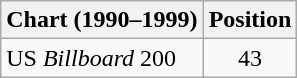<table class="wikitable">
<tr>
<th>Chart (1990–1999)</th>
<th>Position</th>
</tr>
<tr>
<td>US <em>Billboard</em> 200</td>
<td style="text-align:center;">43</td>
</tr>
</table>
